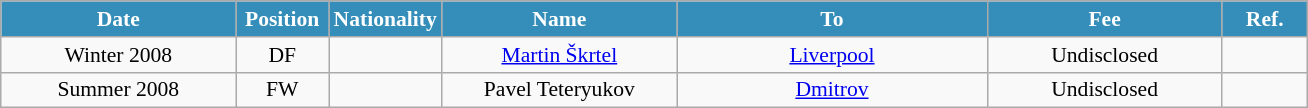<table class="wikitable" style="text-align:center; font-size:90%; ">
<tr>
<th style="background:#348EB9; color:white; width:150px;">Date</th>
<th style="background:#348EB9; color:white; width:55px;">Position</th>
<th style="background:#348EB9; color:white; width:55px;">Nationality</th>
<th style="background:#348EB9; color:white; width:150px;">Name</th>
<th style="background:#348EB9; color:white; width:200px;">To</th>
<th style="background:#348EB9; color:white; width:150px;">Fee</th>
<th style="background:#348EB9; color:white; width:50px;">Ref.</th>
</tr>
<tr>
<td>Winter 2008</td>
<td>DF</td>
<td></td>
<td><a href='#'>Martin Škrtel</a></td>
<td><a href='#'>Liverpool</a></td>
<td>Undisclosed</td>
<td></td>
</tr>
<tr>
<td>Summer 2008</td>
<td>FW</td>
<td></td>
<td>Pavel Teteryukov</td>
<td><a href='#'>Dmitrov</a></td>
<td>Undisclosed</td>
<td></td>
</tr>
</table>
